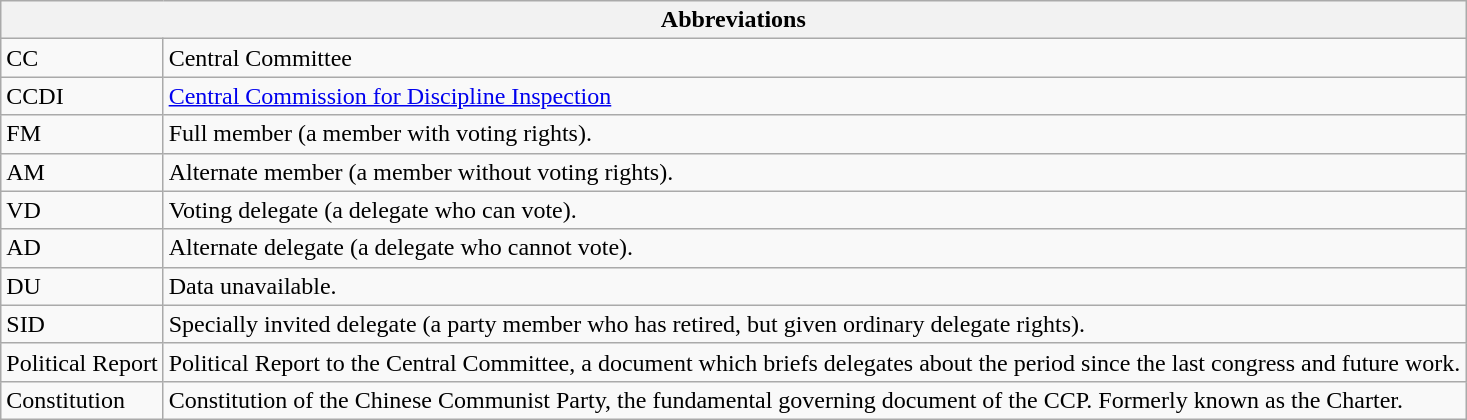<table class="wikitable">
<tr>
<th colspan="2" scope="col">Abbreviations</th>
</tr>
<tr>
<td>CC</td>
<td>Central Committee</td>
</tr>
<tr>
<td>CCDI</td>
<td><a href='#'>Central Commission for Discipline Inspection</a></td>
</tr>
<tr>
<td>FM</td>
<td>Full member (a member with voting rights).</td>
</tr>
<tr>
<td>AM</td>
<td>Alternate member (a member without voting rights).</td>
</tr>
<tr>
<td>VD</td>
<td>Voting delegate (a delegate who can vote).</td>
</tr>
<tr>
<td>AD</td>
<td>Alternate delegate (a delegate who cannot vote).</td>
</tr>
<tr>
<td>DU</td>
<td>Data unavailable.</td>
</tr>
<tr>
<td>SID</td>
<td>Specially invited delegate (a party member who has retired, but given ordinary delegate rights).</td>
</tr>
<tr>
<td>Political Report</td>
<td>Political Report to the Central Committee, a document which briefs delegates about the period since the last congress and future work.</td>
</tr>
<tr>
<td>Constitution</td>
<td>Constitution of the Chinese Communist Party, the fundamental governing document of the CCP. Formerly known as the Charter.</td>
</tr>
</table>
